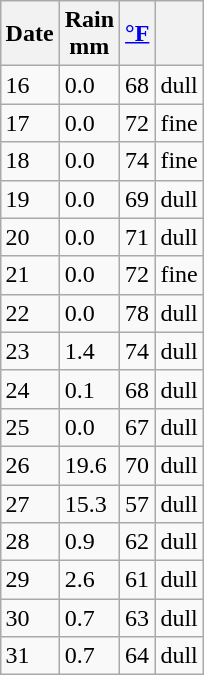<table class="wikitable" align=right style="margin:0 0 1em 1em">
<tr>
<th>Date</th>
<th>Rain<br>mm</th>
<th><a href='#'>°F</a></th>
<th></th>
</tr>
<tr>
<td>16</td>
<td>0.0</td>
<td>68</td>
<td>dull</td>
</tr>
<tr>
<td>17</td>
<td>0.0</td>
<td>72</td>
<td>fine</td>
</tr>
<tr>
<td>18</td>
<td>0.0</td>
<td>74</td>
<td>fine</td>
</tr>
<tr>
<td>19</td>
<td>0.0</td>
<td>69</td>
<td>dull</td>
</tr>
<tr>
<td>20</td>
<td>0.0</td>
<td>71</td>
<td>dull</td>
</tr>
<tr>
<td>21</td>
<td>0.0</td>
<td>72</td>
<td>fine</td>
</tr>
<tr>
<td>22</td>
<td>0.0</td>
<td>78</td>
<td>dull</td>
</tr>
<tr>
<td>23</td>
<td>1.4</td>
<td>74</td>
<td>dull</td>
</tr>
<tr>
<td>24</td>
<td>0.1</td>
<td>68</td>
<td>dull</td>
</tr>
<tr>
<td>25</td>
<td>0.0</td>
<td>67</td>
<td>dull</td>
</tr>
<tr>
<td>26</td>
<td>19.6</td>
<td>70</td>
<td>dull</td>
</tr>
<tr>
<td>27</td>
<td>15.3</td>
<td>57</td>
<td>dull</td>
</tr>
<tr>
<td>28</td>
<td>0.9</td>
<td>62</td>
<td>dull</td>
</tr>
<tr>
<td>29</td>
<td>2.6</td>
<td>61</td>
<td>dull</td>
</tr>
<tr>
<td>30</td>
<td>0.7</td>
<td>63</td>
<td>dull</td>
</tr>
<tr>
<td>31</td>
<td>0.7</td>
<td>64</td>
<td>dull</td>
</tr>
</table>
